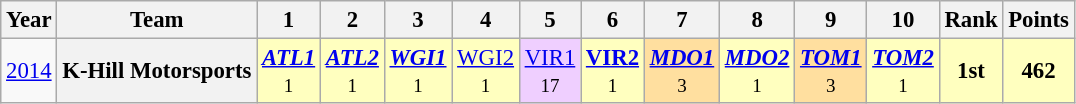<table class="wikitable" style="text-align:center; font-size:95%">
<tr>
<th>Year</th>
<th>Team</th>
<th>1</th>
<th>2</th>
<th>3</th>
<th>4</th>
<th>5</th>
<th>6</th>
<th>7</th>
<th>8</th>
<th>9</th>
<th>10</th>
<th>Rank</th>
<th>Points</th>
</tr>
<tr>
<td><a href='#'>2014</a></td>
<th>K-Hill Motorsports</th>
<td style="background:#FFFFBF;"><strong><em><a href='#'>ATL1</a></em></strong><br><small>1</small></td>
<td style="background:#FFFFBF;"><strong><em><a href='#'>ATL2</a></em></strong><br><small>1</small></td>
<td style="background:#FFFFBF;"><strong><em><a href='#'>WGI1</a></em></strong><br><small>1</small></td>
<td style="background:#FFFFBF;"><a href='#'>WGI2</a><br><small>1</small></td>
<td style="background:#EFCFFF;"><a href='#'>VIR1</a><br><small>17</small></td>
<td style="background:#FFFFBF;"><strong><a href='#'>VIR2</a></strong><br><small>1</small></td>
<td style="background:#FFDF9F;"><strong><em><a href='#'>MDO1</a></em></strong><br><small>3</small></td>
<td style="background:#FFFFBF;"><strong><em><a href='#'>MDO2</a></em></strong><br><small>1</small></td>
<td style="background:#FFDF9F;"><strong><em><a href='#'>TOM1</a></em></strong><br><small>3</small></td>
<td style="background:#FFFFBF;"><strong><em><a href='#'>TOM2</a></em></strong><br><small>1</small></td>
<td style="background:#FFFFBF;"><strong>1st</strong></td>
<td style="background:#FFFFBF;"><strong>462</strong></td>
</tr>
</table>
